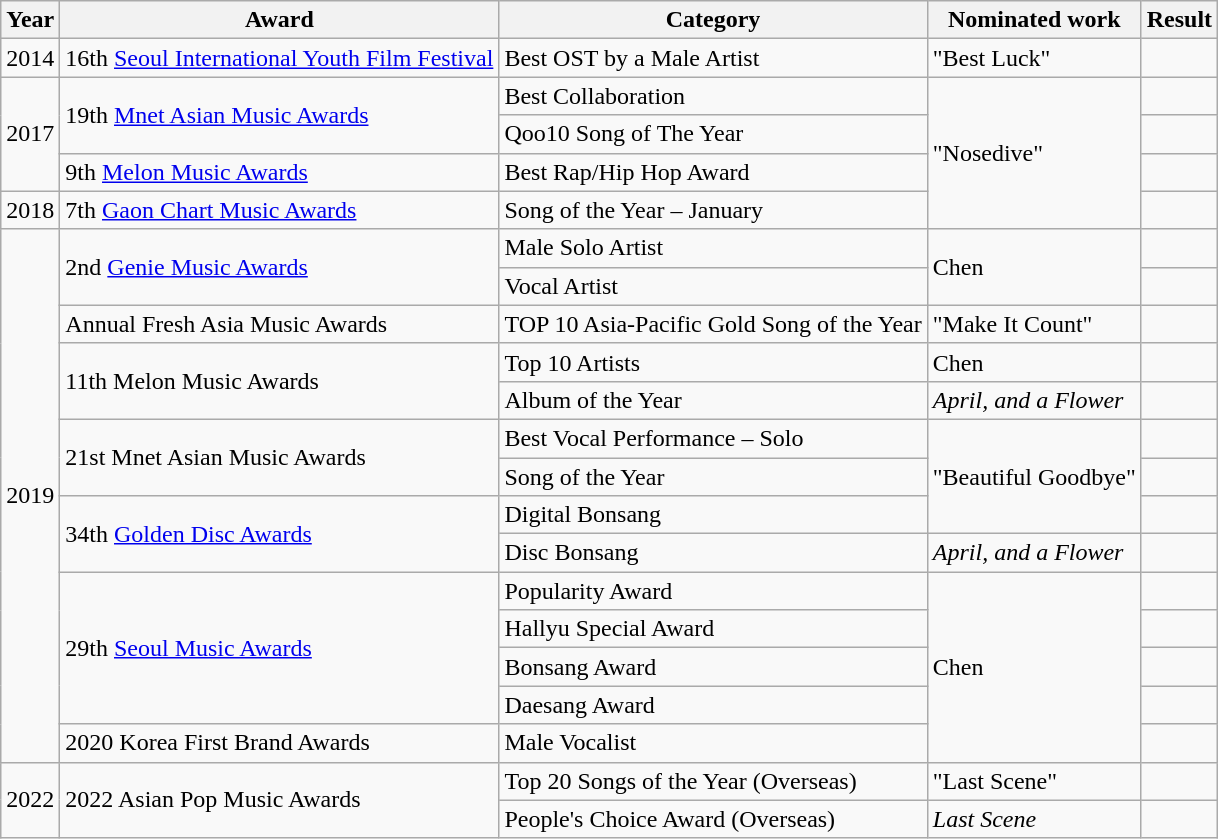<table class="wikitable">
<tr>
<th scope="col">Year</th>
<th>Award</th>
<th scope="col">Category</th>
<th>Nominated work</th>
<th scope="col">Result</th>
</tr>
<tr>
<td>2014</td>
<td>16th <a href='#'>Seoul International Youth Film Festival</a></td>
<td>Best OST by a Male Artist</td>
<td>"Best Luck"</td>
<td></td>
</tr>
<tr>
<td rowspan="3">2017</td>
<td rowspan="2">19th <a href='#'>Mnet Asian Music Awards</a></td>
<td>Best Collaboration </td>
<td rowspan="4">"Nosedive"</td>
<td></td>
</tr>
<tr>
<td>Qoo10 Song of The Year</td>
<td></td>
</tr>
<tr>
<td>9th <a href='#'>Melon Music Awards</a></td>
<td>Best Rap/Hip Hop Award </td>
<td></td>
</tr>
<tr>
<td>2018</td>
<td>7th <a href='#'>Gaon Chart Music Awards</a></td>
<td>Song of the Year – January</td>
<td></td>
</tr>
<tr>
<td rowspan="14">2019</td>
<td rowspan="2">2nd <a href='#'>Genie Music Awards</a></td>
<td>Male Solo Artist</td>
<td rowspan="2">Chen</td>
<td></td>
</tr>
<tr>
<td>Vocal Artist</td>
<td></td>
</tr>
<tr>
<td>Annual Fresh Asia Music Awards</td>
<td>TOP 10 Asia-Pacific Gold Song of the Year</td>
<td>"Make It Count"</td>
<td></td>
</tr>
<tr>
<td rowspan="2">11th Melon Music Awards</td>
<td>Top 10 Artists</td>
<td>Chen</td>
<td></td>
</tr>
<tr>
<td>Album of the Year</td>
<td><em>April, and a Flower</em></td>
<td></td>
</tr>
<tr>
<td rowspan="2">21st Mnet Asian Music Awards</td>
<td>Best Vocal Performance – Solo</td>
<td rowspan="3">"Beautiful Goodbye"</td>
<td></td>
</tr>
<tr>
<td>Song of the Year</td>
<td></td>
</tr>
<tr>
<td rowspan="2">34th <a href='#'>Golden Disc Awards</a></td>
<td>Digital Bonsang</td>
<td></td>
</tr>
<tr>
<td>Disc Bonsang</td>
<td><em>April, and a Flower</em></td>
<td></td>
</tr>
<tr>
<td rowspan="4">29th <a href='#'>Seoul Music Awards</a></td>
<td>Popularity Award</td>
<td rowspan="5">Chen</td>
<td></td>
</tr>
<tr>
<td>Hallyu Special Award</td>
<td></td>
</tr>
<tr>
<td>Bonsang Award</td>
<td></td>
</tr>
<tr>
<td>Daesang Award</td>
<td></td>
</tr>
<tr>
<td>2020 Korea First Brand Awards</td>
<td>Male Vocalist</td>
<td></td>
</tr>
<tr>
<td rowspan="2">2022</td>
<td rowspan="2">2022 Asian Pop Music Awards</td>
<td>Top 20 Songs of the Year (Overseas)</td>
<td>"Last Scene"</td>
<td></td>
</tr>
<tr>
<td>People's Choice Award (Overseas)</td>
<td><em>Last Scene</em></td>
<td></td>
</tr>
</table>
